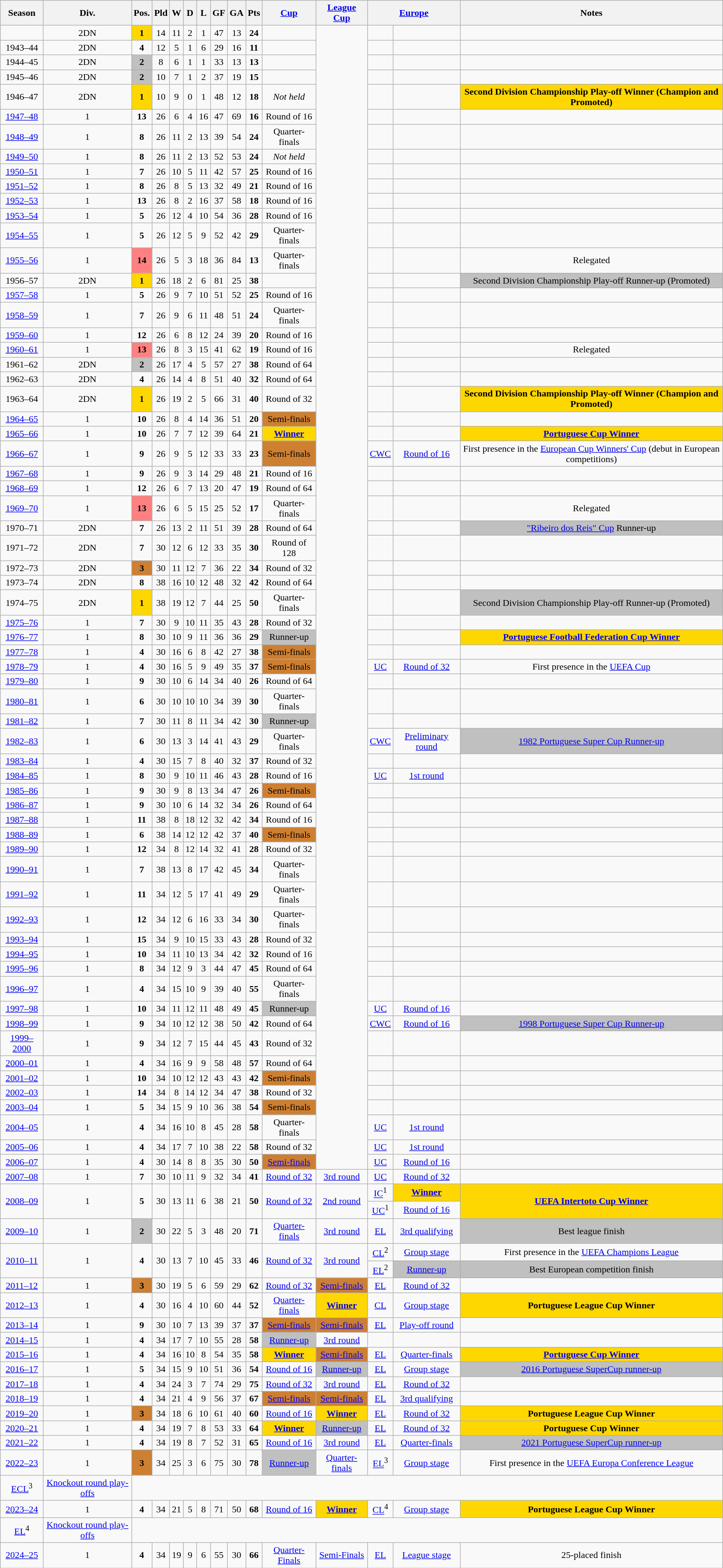<table class="wikitable" style="text-align:center; ">
<tr>
<th>Season</th>
<th>Div.</th>
<th>Pos.</th>
<th>Pld</th>
<th>W</th>
<th>D</th>
<th>L</th>
<th>GF</th>
<th>GA</th>
<th>Pts</th>
<th><a href='#'>Cup</a></th>
<th><a href='#'>League Cup</a></th>
<th colspan=2><a href='#'>Europe</a></th>
<th>Notes</th>
</tr>
<tr>
<td></td>
<td>2DN</td>
<td bgcolor=Gold><strong>1</strong></td>
<td>14</td>
<td>11</td>
<td>2</td>
<td>1</td>
<td>47</td>
<td>13</td>
<td><strong>24</strong></td>
<td></td>
<td rowspan="65"></td>
<td></td>
<td></td>
<td></td>
</tr>
<tr>
<td>1943–44</td>
<td>2DN</td>
<td><strong>4</strong></td>
<td>12</td>
<td>5</td>
<td>1</td>
<td>6</td>
<td>29</td>
<td>16</td>
<td><strong>11</strong></td>
<td></td>
<td></td>
<td></td>
<td></td>
</tr>
<tr>
<td>1944–45</td>
<td>2DN</td>
<td bgcolor=silver><strong>2</strong></td>
<td>8</td>
<td>6</td>
<td>1</td>
<td>1</td>
<td>33</td>
<td>13</td>
<td><strong>13</strong></td>
<td></td>
<td></td>
<td></td>
<td></td>
</tr>
<tr>
<td>1945–46</td>
<td>2DN</td>
<td bgcolor=silver><strong>2</strong></td>
<td>10</td>
<td>7</td>
<td>1</td>
<td>2</td>
<td>37</td>
<td>19</td>
<td><strong>15</strong></td>
<td></td>
<td></td>
<td></td>
<td></td>
</tr>
<tr>
<td>1946–47</td>
<td>2DN</td>
<td bgcolor=gold><strong>1</strong></td>
<td>10</td>
<td>9</td>
<td>0</td>
<td>1</td>
<td>48</td>
<td>12</td>
<td><strong>18</strong></td>
<td><em>Not held</em></td>
<td></td>
<td></td>
<td bgcolor=gold><strong>Second Division Championship Play-off Winner (Champion and Promoted)</strong></td>
</tr>
<tr>
<td><a href='#'>1947–48</a></td>
<td>1</td>
<td><strong>13</strong></td>
<td>26</td>
<td>6</td>
<td>4</td>
<td>16</td>
<td>47</td>
<td>69</td>
<td><strong>16</strong></td>
<td>Round of 16</td>
<td></td>
<td></td>
<td></td>
</tr>
<tr>
<td><a href='#'>1948–49</a></td>
<td>1</td>
<td><strong>8</strong></td>
<td>26</td>
<td>11</td>
<td>2</td>
<td>13</td>
<td>39</td>
<td>54</td>
<td><strong>24</strong></td>
<td>Quarter-finals</td>
<td></td>
<td></td>
<td></td>
</tr>
<tr>
<td><a href='#'>1949–50</a></td>
<td>1</td>
<td><strong>8</strong></td>
<td>26</td>
<td>11</td>
<td>2</td>
<td>13</td>
<td>52</td>
<td>53</td>
<td><strong>24</strong></td>
<td><em>Not held</em></td>
<td></td>
<td></td>
<td></td>
</tr>
<tr>
<td><a href='#'>1950–51</a></td>
<td>1</td>
<td><strong>7</strong></td>
<td>26</td>
<td>10</td>
<td>5</td>
<td>11</td>
<td>42</td>
<td>57</td>
<td><strong>25</strong></td>
<td>Round of 16</td>
<td></td>
<td></td>
<td></td>
</tr>
<tr>
<td><a href='#'>1951–52</a></td>
<td>1</td>
<td><strong>8</strong></td>
<td>26</td>
<td>8</td>
<td>5</td>
<td>13</td>
<td>32</td>
<td>49</td>
<td><strong>21</strong></td>
<td>Round of 16</td>
<td></td>
<td></td>
<td></td>
</tr>
<tr>
<td><a href='#'>1952–53</a></td>
<td>1</td>
<td><strong>13</strong></td>
<td>26</td>
<td>8</td>
<td>2</td>
<td>16</td>
<td>37</td>
<td>58</td>
<td><strong>18</strong></td>
<td>Round of 16</td>
<td></td>
<td></td>
<td></td>
</tr>
<tr>
<td><a href='#'>1953–54</a></td>
<td>1</td>
<td><strong>5</strong></td>
<td>26</td>
<td>12</td>
<td>4</td>
<td>10</td>
<td>54</td>
<td>36</td>
<td><strong>28</strong></td>
<td>Round of 16</td>
<td></td>
<td></td>
<td></td>
</tr>
<tr>
<td><a href='#'>1954–55</a></td>
<td>1</td>
<td><strong>5</strong></td>
<td>26</td>
<td>12</td>
<td>5</td>
<td>9</td>
<td>52</td>
<td>42</td>
<td><strong>29</strong></td>
<td>Quarter-finals</td>
<td></td>
<td></td>
<td></td>
</tr>
<tr>
<td><a href='#'>1955–56</a></td>
<td>1</td>
<td bgcolor=#FF8080><strong>14</strong></td>
<td>26</td>
<td>5</td>
<td>3</td>
<td>18</td>
<td>36</td>
<td>84</td>
<td><strong>13</strong></td>
<td>Quarter-finals</td>
<td></td>
<td></td>
<td>Relegated</td>
</tr>
<tr>
<td>1956–57</td>
<td>2DN</td>
<td bgcolor=gold><strong>1</strong></td>
<td>26</td>
<td>18</td>
<td>2</td>
<td>6</td>
<td>81</td>
<td>25</td>
<td><strong>38</strong></td>
<td></td>
<td></td>
<td></td>
<td bgcolor=silver>Second Division Championship Play-off Runner-up (Promoted)</td>
</tr>
<tr>
<td><a href='#'>1957–58</a></td>
<td>1</td>
<td><strong>5</strong></td>
<td>26</td>
<td>9</td>
<td>7</td>
<td>10</td>
<td>51</td>
<td>52</td>
<td><strong>25</strong></td>
<td>Round of 16</td>
<td></td>
<td></td>
<td></td>
</tr>
<tr>
<td><a href='#'>1958–59</a></td>
<td>1</td>
<td><strong>7</strong></td>
<td>26</td>
<td>9</td>
<td>6</td>
<td>11</td>
<td>48</td>
<td>51</td>
<td><strong>24</strong></td>
<td>Quarter-finals</td>
<td></td>
<td></td>
<td></td>
</tr>
<tr>
<td><a href='#'>1959–60</a></td>
<td>1</td>
<td><strong>12</strong></td>
<td>26</td>
<td>6</td>
<td>8</td>
<td>12</td>
<td>24</td>
<td>39</td>
<td><strong>20</strong></td>
<td>Round of 16</td>
<td></td>
<td></td>
<td></td>
</tr>
<tr>
<td><a href='#'>1960–61</a></td>
<td>1</td>
<td bgcolor=#FF8080><strong>13</strong></td>
<td>26</td>
<td>8</td>
<td>3</td>
<td>15</td>
<td>41</td>
<td>62</td>
<td><strong>19</strong></td>
<td>Round of 16</td>
<td></td>
<td></td>
<td>Relegated</td>
</tr>
<tr>
<td>1961–62</td>
<td>2DN</td>
<td bgcolor=silver><strong>2</strong></td>
<td>26</td>
<td>17</td>
<td>4</td>
<td>5</td>
<td>57</td>
<td>27</td>
<td><strong>38</strong></td>
<td>Round of 64</td>
<td></td>
<td></td>
<td></td>
</tr>
<tr>
<td>1962–63</td>
<td>2DN</td>
<td><strong>4</strong></td>
<td>26</td>
<td>14</td>
<td>4</td>
<td>8</td>
<td>51</td>
<td>40</td>
<td><strong>32</strong></td>
<td>Round of 64</td>
<td></td>
<td></td>
<td></td>
</tr>
<tr>
<td>1963–64</td>
<td>2DN</td>
<td bgcolor=gold><strong>1</strong></td>
<td>26</td>
<td>19</td>
<td>2</td>
<td>5</td>
<td>66</td>
<td>31</td>
<td><strong>40</strong></td>
<td>Round of 32</td>
<td></td>
<td></td>
<td bgcolor=gold><strong>Second Division Championship Play-off Winner (Champion and Promoted)</strong></td>
</tr>
<tr>
<td><a href='#'>1964–65</a></td>
<td>1</td>
<td><strong>10</strong></td>
<td>26</td>
<td>8</td>
<td>4</td>
<td>14</td>
<td>36</td>
<td>51</td>
<td><strong>20</strong></td>
<td bgcolor=#CD7F32>Semi-finals</td>
<td></td>
<td></td>
<td></td>
</tr>
<tr>
<td><a href='#'>1965–66</a></td>
<td>1</td>
<td><strong>10</strong></td>
<td>26</td>
<td>7</td>
<td>7</td>
<td>12</td>
<td>39</td>
<td>64</td>
<td><strong>21</strong></td>
<td bgcolor=gold><strong><a href='#'>Winner</a></strong></td>
<td></td>
<td></td>
<td bgcolor=gold><strong><a href='#'>Portuguese Cup Winner</a></strong></td>
</tr>
<tr>
<td><a href='#'>1966–67</a></td>
<td>1</td>
<td><strong>9</strong></td>
<td>26</td>
<td>9</td>
<td>5</td>
<td>12</td>
<td>33</td>
<td>33</td>
<td><strong>23</strong></td>
<td bgcolor=#CD7F32>Semi-finals</td>
<td><a href='#'>CWC</a></td>
<td><a href='#'>Round of 16</a></td>
<td>First presence in the <a href='#'>European Cup Winners' Cup</a> (debut in European competitions)</td>
</tr>
<tr>
<td><a href='#'>1967–68</a></td>
<td>1</td>
<td><strong>9</strong></td>
<td>26</td>
<td>9</td>
<td>3</td>
<td>14</td>
<td>29</td>
<td>48</td>
<td><strong>21</strong></td>
<td>Round of 16</td>
<td></td>
<td></td>
<td></td>
</tr>
<tr>
<td><a href='#'>1968–69</a></td>
<td>1</td>
<td><strong>12</strong></td>
<td>26</td>
<td>6</td>
<td>7</td>
<td>13</td>
<td>20</td>
<td>47</td>
<td><strong>19</strong></td>
<td>Round of 64</td>
<td></td>
<td></td>
<td></td>
</tr>
<tr>
<td><a href='#'>1969–70</a></td>
<td>1</td>
<td bgcolor=#FF8080><strong>13</strong></td>
<td>26</td>
<td>6</td>
<td>5</td>
<td>15</td>
<td>25</td>
<td>52</td>
<td><strong>17</strong></td>
<td>Quarter-finals</td>
<td></td>
<td></td>
<td>Relegated</td>
</tr>
<tr>
<td>1970–71</td>
<td>2DN</td>
<td><strong>7</strong></td>
<td>26</td>
<td>13</td>
<td>2</td>
<td>11</td>
<td>51</td>
<td>39</td>
<td><strong>28</strong></td>
<td>Round of 64</td>
<td></td>
<td></td>
<td bgcolor=silver><a href='#'>"Ribeiro dos Reis" Cup</a> Runner-up</td>
</tr>
<tr>
<td>1971–72</td>
<td>2DN</td>
<td><strong>7</strong></td>
<td>30</td>
<td>12</td>
<td>6</td>
<td>12</td>
<td>33</td>
<td>35</td>
<td><strong>30</strong></td>
<td>Round of 128</td>
<td></td>
<td></td>
<td></td>
</tr>
<tr>
<td>1972–73</td>
<td>2DN</td>
<td bgcolor=#CD7F32><strong>3</strong></td>
<td>30</td>
<td>11</td>
<td>12</td>
<td>7</td>
<td>36</td>
<td>22</td>
<td><strong>34</strong></td>
<td>Round of 32</td>
<td></td>
<td></td>
<td></td>
</tr>
<tr>
<td>1973–74</td>
<td>2DN</td>
<td><strong>8</strong></td>
<td>38</td>
<td>16</td>
<td>10</td>
<td>12</td>
<td>48</td>
<td>32</td>
<td><strong>42</strong></td>
<td>Round of 64</td>
<td></td>
<td></td>
<td></td>
</tr>
<tr>
<td>1974–75</td>
<td>2DN</td>
<td bgcolor=gold><strong>1</strong></td>
<td>38</td>
<td>19</td>
<td>12</td>
<td>7</td>
<td>44</td>
<td>25</td>
<td><strong>50</strong></td>
<td>Quarter-finals</td>
<td></td>
<td></td>
<td bgcolor=silver>Second Division Championship Play-off Runner-up (Promoted)</td>
</tr>
<tr>
<td><a href='#'>1975–76</a></td>
<td>1</td>
<td><strong>7</strong></td>
<td>30</td>
<td>9</td>
<td>10</td>
<td>11</td>
<td>35</td>
<td>43</td>
<td><strong>28</strong></td>
<td>Round of 32</td>
<td></td>
<td></td>
<td></td>
</tr>
<tr>
<td><a href='#'>1976–77</a></td>
<td>1</td>
<td><strong>8</strong></td>
<td>30</td>
<td>10</td>
<td>9</td>
<td>11</td>
<td>36</td>
<td>36</td>
<td><strong>29</strong></td>
<td bgcolor=silver>Runner-up</td>
<td></td>
<td></td>
<td bgcolor=gold><strong><a href='#'>Portuguese Football Federation Cup Winner</a></strong></td>
</tr>
<tr>
<td><a href='#'>1977–78</a></td>
<td>1</td>
<td><strong>4</strong></td>
<td>30</td>
<td>16</td>
<td>6</td>
<td>8</td>
<td>42</td>
<td>27</td>
<td><strong>38</strong></td>
<td bgcolor=#CD7F32>Semi-finals</td>
<td></td>
<td></td>
<td></td>
</tr>
<tr>
<td><a href='#'>1978–79</a></td>
<td>1</td>
<td><strong>4</strong></td>
<td>30</td>
<td>16</td>
<td>5</td>
<td>9</td>
<td>49</td>
<td>35</td>
<td><strong>37</strong></td>
<td bgcolor=#CD7F32>Semi-finals</td>
<td><a href='#'>UC</a></td>
<td><a href='#'>Round of 32</a></td>
<td>First presence in the <a href='#'>UEFA Cup</a></td>
</tr>
<tr>
<td><a href='#'>1979–80</a></td>
<td>1</td>
<td><strong>9</strong></td>
<td>30</td>
<td>10</td>
<td>6</td>
<td>14</td>
<td>34</td>
<td>40</td>
<td><strong>26</strong></td>
<td>Round of 64</td>
<td></td>
<td></td>
<td></td>
</tr>
<tr>
<td><a href='#'>1980–81</a></td>
<td>1</td>
<td><strong>6</strong></td>
<td>30</td>
<td>10</td>
<td>10</td>
<td>10</td>
<td>34</td>
<td>39</td>
<td><strong>30</strong></td>
<td>Quarter-finals</td>
<td></td>
<td></td>
<td></td>
</tr>
<tr>
<td><a href='#'>1981–82</a></td>
<td>1</td>
<td><strong>7</strong></td>
<td>30</td>
<td>11</td>
<td>8</td>
<td>11</td>
<td>34</td>
<td>42</td>
<td><strong>30</strong></td>
<td bgcolor=silver>Runner-up</td>
<td></td>
<td></td>
<td></td>
</tr>
<tr>
<td><a href='#'>1982–83</a></td>
<td>1</td>
<td><strong>6</strong></td>
<td>30</td>
<td>13</td>
<td>3</td>
<td>14</td>
<td>41</td>
<td>43</td>
<td><strong>29</strong></td>
<td>Quarter-finals</td>
<td><a href='#'>CWC</a></td>
<td><a href='#'>Preliminary round</a></td>
<td bgcolor=silver><a href='#'>1982 Portuguese Super Cup Runner-up</a></td>
</tr>
<tr>
<td><a href='#'>1983–84</a></td>
<td>1</td>
<td><strong>4</strong></td>
<td>30</td>
<td>15</td>
<td>7</td>
<td>8</td>
<td>40</td>
<td>32</td>
<td><strong>37</strong></td>
<td>Round of 32</td>
<td></td>
<td></td>
<td></td>
</tr>
<tr>
<td><a href='#'>1984–85</a></td>
<td>1</td>
<td><strong>8</strong></td>
<td>30</td>
<td>9</td>
<td>10</td>
<td>11</td>
<td>46</td>
<td>43</td>
<td><strong>28</strong></td>
<td>Round of 16</td>
<td><a href='#'>UC</a></td>
<td><a href='#'>1st round</a></td>
<td></td>
</tr>
<tr>
<td><a href='#'>1985–86</a></td>
<td>1</td>
<td><strong>9</strong></td>
<td>30</td>
<td>9</td>
<td>8</td>
<td>13</td>
<td>34</td>
<td>47</td>
<td><strong>26</strong></td>
<td bgcolor=#CD7F32>Semi-finals</td>
<td></td>
<td></td>
<td></td>
</tr>
<tr>
<td><a href='#'>1986–87</a></td>
<td>1</td>
<td><strong>9</strong></td>
<td>30</td>
<td>10</td>
<td>6</td>
<td>14</td>
<td>32</td>
<td>34</td>
<td><strong>26</strong></td>
<td>Round of 64</td>
<td></td>
<td></td>
<td></td>
</tr>
<tr>
<td><a href='#'>1987–88</a></td>
<td>1</td>
<td><strong>11</strong></td>
<td>38</td>
<td>8</td>
<td>18</td>
<td>12</td>
<td>32</td>
<td>42</td>
<td><strong>34</strong></td>
<td>Round of 16</td>
<td></td>
<td></td>
<td></td>
</tr>
<tr>
<td><a href='#'>1988–89</a></td>
<td>1</td>
<td><strong>6</strong></td>
<td>38</td>
<td>14</td>
<td>12</td>
<td>12</td>
<td>42</td>
<td>37</td>
<td><strong>40</strong></td>
<td bgcolor=#CD7F32>Semi-finals</td>
<td></td>
<td></td>
<td></td>
</tr>
<tr>
<td><a href='#'>1989–90</a></td>
<td>1</td>
<td><strong>12</strong></td>
<td>34</td>
<td>8</td>
<td>12</td>
<td>14</td>
<td>32</td>
<td>41</td>
<td><strong>28</strong></td>
<td>Round of 32</td>
<td></td>
<td></td>
<td></td>
</tr>
<tr>
<td><a href='#'>1990–91</a></td>
<td>1</td>
<td><strong>7</strong></td>
<td>38</td>
<td>13</td>
<td>8</td>
<td>17</td>
<td>42</td>
<td>45</td>
<td><strong>34</strong></td>
<td>Quarter-finals</td>
<td></td>
<td></td>
<td></td>
</tr>
<tr>
<td><a href='#'>1991–92</a></td>
<td>1</td>
<td><strong>11</strong></td>
<td>34</td>
<td>12</td>
<td>5</td>
<td>17</td>
<td>41</td>
<td>49</td>
<td><strong>29</strong></td>
<td>Quarter-finals</td>
<td></td>
<td></td>
<td></td>
</tr>
<tr>
<td><a href='#'>1992–93</a></td>
<td>1</td>
<td><strong>12</strong></td>
<td>34</td>
<td>12</td>
<td>6</td>
<td>16</td>
<td>33</td>
<td>34</td>
<td><strong>30</strong></td>
<td>Quarter-finals</td>
<td></td>
<td></td>
<td></td>
</tr>
<tr>
<td><a href='#'>1993–94</a></td>
<td>1</td>
<td><strong>15</strong></td>
<td>34</td>
<td>9</td>
<td>10</td>
<td>15</td>
<td>33</td>
<td>43</td>
<td><strong>28</strong></td>
<td>Round of 32</td>
<td></td>
<td></td>
<td></td>
</tr>
<tr>
<td><a href='#'>1994–95</a></td>
<td>1</td>
<td><strong>10</strong></td>
<td>34</td>
<td>11</td>
<td>10</td>
<td>13</td>
<td>34</td>
<td>42</td>
<td><strong>32</strong></td>
<td>Round of 16</td>
<td></td>
<td></td>
<td></td>
</tr>
<tr>
<td><a href='#'>1995–96</a></td>
<td>1</td>
<td><strong>8</strong></td>
<td>34</td>
<td>12</td>
<td>9</td>
<td>3</td>
<td>44</td>
<td>47</td>
<td><strong>45</strong></td>
<td>Round of 64</td>
<td></td>
<td></td>
<td></td>
</tr>
<tr>
<td><a href='#'>1996–97</a></td>
<td>1</td>
<td><strong>4</strong></td>
<td>34</td>
<td>15</td>
<td>10</td>
<td>9</td>
<td>39</td>
<td>40</td>
<td><strong>55</strong></td>
<td>Quarter-finals</td>
<td></td>
<td></td>
<td></td>
</tr>
<tr>
<td><a href='#'>1997–98</a></td>
<td>1</td>
<td><strong>10</strong></td>
<td>34</td>
<td>11</td>
<td>12</td>
<td>11</td>
<td>48</td>
<td>49</td>
<td><strong>45</strong></td>
<td bgcolor=silver>Runner-up</td>
<td><a href='#'>UC</a></td>
<td><a href='#'>Round of 16</a></td>
<td></td>
</tr>
<tr>
<td><a href='#'>1998–99</a></td>
<td>1</td>
<td><strong>9</strong></td>
<td>34</td>
<td>10</td>
<td>12</td>
<td>12</td>
<td>38</td>
<td>50</td>
<td><strong>42</strong></td>
<td>Round of 64</td>
<td><a href='#'>CWC</a></td>
<td><a href='#'>Round of 16</a></td>
<td bgcolor=silver><a href='#'>1998 Portuguese Super Cup Runner-up</a></td>
</tr>
<tr>
<td><a href='#'>1999–2000</a></td>
<td>1</td>
<td><strong>9</strong></td>
<td>34</td>
<td>12</td>
<td>7</td>
<td>15</td>
<td>44</td>
<td>45</td>
<td><strong>43</strong></td>
<td>Round of 32</td>
<td></td>
<td></td>
<td></td>
</tr>
<tr>
<td><a href='#'>2000–01</a></td>
<td>1</td>
<td><strong>4</strong></td>
<td>34</td>
<td>16</td>
<td>9</td>
<td>9</td>
<td>58</td>
<td>48</td>
<td><strong>57</strong></td>
<td>Round of 64</td>
<td></td>
<td></td>
<td></td>
</tr>
<tr>
<td><a href='#'>2001–02</a></td>
<td>1</td>
<td><strong>10</strong></td>
<td>34</td>
<td>10</td>
<td>12</td>
<td>12</td>
<td>43</td>
<td>43</td>
<td><strong>42</strong></td>
<td bgcolor=#CD7F32>Semi-finals</td>
<td></td>
<td></td>
<td></td>
</tr>
<tr>
<td><a href='#'>2002–03</a></td>
<td>1</td>
<td><strong>14</strong></td>
<td>34</td>
<td>8</td>
<td>14</td>
<td>12</td>
<td>34</td>
<td>47</td>
<td><strong>38</strong></td>
<td>Round of 32</td>
<td></td>
<td></td>
<td></td>
</tr>
<tr>
<td><a href='#'>2003–04</a></td>
<td>1</td>
<td><strong>5</strong></td>
<td>34</td>
<td>15</td>
<td>9</td>
<td>10</td>
<td>36</td>
<td>38</td>
<td><strong>54</strong></td>
<td bgcolor=#CD7F32>Semi-finals</td>
<td></td>
<td></td>
<td></td>
</tr>
<tr>
<td><a href='#'>2004–05</a></td>
<td>1</td>
<td><strong>4</strong></td>
<td>34</td>
<td>16</td>
<td>10</td>
<td>8</td>
<td>45</td>
<td>28</td>
<td><strong>58</strong></td>
<td>Quarter-finals</td>
<td><a href='#'>UC</a></td>
<td><a href='#'>1st round</a></td>
<td></td>
</tr>
<tr>
<td><a href='#'>2005–06</a></td>
<td>1</td>
<td><strong>4</strong></td>
<td>34</td>
<td>17</td>
<td>7</td>
<td>10</td>
<td>38</td>
<td>22</td>
<td><strong>58</strong></td>
<td>Round of 32</td>
<td><a href='#'>UC</a></td>
<td><a href='#'>1st round</a></td>
<td></td>
</tr>
<tr>
<td><a href='#'>2006–07</a></td>
<td>1</td>
<td><strong>4</strong></td>
<td>30</td>
<td>14</td>
<td>8</td>
<td>8</td>
<td>35</td>
<td>30</td>
<td><strong>50</strong></td>
<td bgcolor=#CD7F32><a href='#'>Semi-finals</a></td>
<td><a href='#'>UC</a></td>
<td><a href='#'>Round of 16</a></td>
<td></td>
</tr>
<tr>
<td><a href='#'>2007–08</a></td>
<td>1</td>
<td><strong>7</strong></td>
<td>30</td>
<td>10</td>
<td>11</td>
<td>9</td>
<td>32</td>
<td>34</td>
<td><strong>41</strong></td>
<td><a href='#'>Round of 32</a></td>
<td><a href='#'>3rd round</a></td>
<td><a href='#'>UC</a></td>
<td><a href='#'>Round of 32</a></td>
<td></td>
</tr>
<tr>
<td rowspan="2"><a href='#'>2008–09</a></td>
<td rowspan="2">1</td>
<td rowspan="2"><strong>5</strong></td>
<td rowspan="2">30</td>
<td rowspan="2">13</td>
<td rowspan="2">11</td>
<td rowspan="2">6</td>
<td rowspan="2">38</td>
<td rowspan="2">21</td>
<td rowspan="2"><strong>50</strong></td>
<td rowspan="2"><a href='#'>Round of 32</a></td>
<td rowspan="2"><a href='#'>2nd round</a></td>
<td><a href='#'>IC</a><sup>1</sup></td>
<td bgcolor=gold><strong><a href='#'>Winner</a></strong></td>
<td rowspan=2 bgcolor=gold><strong><a href='#'>UEFA Intertoto Cup Winner</a></strong></td>
</tr>
<tr>
<td><a href='#'>UC</a><sup>1</sup></td>
<td><a href='#'>Round of 16</a></td>
</tr>
<tr>
<td><a href='#'>2009–10</a></td>
<td>1</td>
<td bgcolor=silver><strong>2</strong></td>
<td>30</td>
<td>22</td>
<td>5</td>
<td>3</td>
<td>48</td>
<td>20</td>
<td><strong>71</strong></td>
<td><a href='#'>Quarter-finals</a></td>
<td><a href='#'>3rd round</a></td>
<td><a href='#'>EL</a></td>
<td><a href='#'>3rd qualifying</a></td>
<td bgcolor=silver>Best league finish</td>
</tr>
<tr>
<td rowspan=2><a href='#'>2010–11</a></td>
<td rowspan=2>1</td>
<td rowspan=2><strong>4</strong></td>
<td rowspan=2>30</td>
<td rowspan=2>13</td>
<td rowspan=2>7</td>
<td rowspan=2>10</td>
<td rowspan=2>45</td>
<td rowspan=2>33</td>
<td rowspan=2><strong>46</strong></td>
<td rowspan=2><a href='#'>Round of 32</a></td>
<td rowspan=2><a href='#'>3rd round</a></td>
<td><a href='#'>CL</a><sup>2</sup></td>
<td><a href='#'>Group stage</a></td>
<td>First presence in the <a href='#'>UEFA Champions League</a></td>
</tr>
<tr>
<td><a href='#'>EL</a><sup>2</sup></td>
<td style="background:silver"><a href='#'>Runner-up</a></td>
<td bgcolor=silver>Best European competition finish</td>
</tr>
<tr>
<td><a href='#'>2011–12</a></td>
<td>1</td>
<td bgcolor=#CD7F32><strong>3</strong></td>
<td>30</td>
<td>19</td>
<td>5</td>
<td>6</td>
<td>59</td>
<td>29</td>
<td><strong>62</strong></td>
<td><a href='#'>Round of 32</a></td>
<td bgcolor=#CD7F32><a href='#'>Semi-finals</a></td>
<td><a href='#'>EL</a></td>
<td><a href='#'>Round of 32</a></td>
<td></td>
</tr>
<tr>
<td><a href='#'>2012–13</a></td>
<td>1</td>
<td><strong>4</strong></td>
<td>30</td>
<td>16</td>
<td>4</td>
<td>10</td>
<td>60</td>
<td>44</td>
<td><strong>52</strong></td>
<td><a href='#'>Quarter-finals</a></td>
<td bgcolor=gold><strong><a href='#'>Winner</a></strong></td>
<td><a href='#'>CL</a></td>
<td><a href='#'>Group stage</a></td>
<td bgcolor=gold><strong>Portuguese League Cup Winner</strong></td>
</tr>
<tr>
<td><a href='#'>2013–14</a></td>
<td>1</td>
<td><strong>9</strong></td>
<td>30</td>
<td>10</td>
<td>7</td>
<td>13</td>
<td>39</td>
<td>37</td>
<td><strong>37</strong></td>
<td bgcolor=#CD7F32><a href='#'>Semi-finals</a></td>
<td bgcolor=#CD7F32><a href='#'>Semi-finals</a></td>
<td><a href='#'>EL</a></td>
<td><a href='#'>Play-off round</a></td>
<td></td>
</tr>
<tr>
<td><a href='#'>2014–15</a></td>
<td>1</td>
<td><strong>4</strong></td>
<td>34</td>
<td>17</td>
<td>7</td>
<td>10</td>
<td>55</td>
<td>28</td>
<td><strong>58</strong></td>
<td bgcolor=silver><a href='#'>Runner-up</a></td>
<td><a href='#'>3rd round</a></td>
<td></td>
<td></td>
<td></td>
</tr>
<tr>
<td><a href='#'>2015–16</a></td>
<td>1</td>
<td><strong>4</strong></td>
<td>34</td>
<td>16</td>
<td>10</td>
<td>8</td>
<td>54</td>
<td>35</td>
<td><strong>58</strong></td>
<td bgcolor=gold><strong><a href='#'>Winner</a></strong></td>
<td bgcolor=#CD7F32><a href='#'>Semi-finals</a></td>
<td><a href='#'>EL</a></td>
<td><a href='#'>Quarter-finals</a></td>
<td bgcolor=gold><strong><a href='#'>Portuguese Cup Winner</a></strong></td>
</tr>
<tr>
<td><a href='#'>2016–17</a></td>
<td>1</td>
<td><strong>5</strong></td>
<td>34</td>
<td>15</td>
<td>9</td>
<td>10</td>
<td>51</td>
<td>36</td>
<td><strong>54</strong></td>
<td><a href='#'>Round of 16</a></td>
<td bgcolor=silver><a href='#'>Runner-up</a></td>
<td><a href='#'>EL</a></td>
<td><a href='#'>Group stage</a></td>
<td bgcolor=silver><a href='#'>2016 Portuguese SuperCup runner-up</a></td>
</tr>
<tr>
<td><a href='#'>2017–18</a></td>
<td>1</td>
<td><strong>4</strong></td>
<td>34</td>
<td>24</td>
<td>3</td>
<td>7</td>
<td>74</td>
<td>29</td>
<td><strong>75</strong></td>
<td><a href='#'>Round of 32</a></td>
<td><a href='#'>3rd round</a></td>
<td><a href='#'>EL</a></td>
<td><a href='#'>Round of 32</a></td>
<td></td>
</tr>
<tr>
<td><a href='#'>2018–19</a></td>
<td>1</td>
<td><strong>4</strong></td>
<td>34</td>
<td>21</td>
<td>4</td>
<td>9</td>
<td>56</td>
<td>37</td>
<td><strong>67</strong></td>
<td bgcolor=#CD7F32><a href='#'>Semi-finals</a></td>
<td bgcolor=#CD7F32><a href='#'>Semi-finals</a></td>
<td><a href='#'>EL</a></td>
<td><a href='#'>3rd qualifying</a></td>
<td></td>
</tr>
<tr>
<td><a href='#'>2019–20</a></td>
<td>1</td>
<td bgcolor=#CD7F32><strong>3</strong></td>
<td>34</td>
<td>18</td>
<td>6</td>
<td>10</td>
<td>61</td>
<td>40</td>
<td><strong>60</strong></td>
<td><a href='#'>Round of 16</a></td>
<td bgcolor=gold><strong><a href='#'>Winner</a></strong></td>
<td><a href='#'>EL</a></td>
<td><a href='#'>Round of 32</a></td>
<td bgcolor=gold><strong>Portuguese League Cup Winner</strong></td>
</tr>
<tr>
<td><a href='#'>2020–21</a></td>
<td>1</td>
<td><strong>4</strong></td>
<td>34</td>
<td>19</td>
<td>7</td>
<td>8</td>
<td>53</td>
<td>33</td>
<td><strong>64</strong></td>
<td bgcolor=gold><strong><a href='#'>Winner</a></strong></td>
<td bgcolor=silver><a href='#'>Runner-up</a></td>
<td><a href='#'>EL</a></td>
<td><a href='#'>Round of 32</a></td>
<td bgcolor=gold><strong>Portuguese Cup Winner</strong></td>
</tr>
<tr>
<td><a href='#'>2021–22</a></td>
<td>1</td>
<td><strong>4</strong></td>
<td>34</td>
<td>19</td>
<td>8</td>
<td>7</td>
<td>52</td>
<td>31</td>
<td><strong>65</strong></td>
<td><a href='#'>Round of 16</a></td>
<td><a href='#'>3rd round</a></td>
<td><a href='#'>EL</a></td>
<td><a href='#'>Quarter-finals</a></td>
<td bgcolor=silver><a href='#'>2021 Portuguese SuperCup runner-up</a></td>
</tr>
<tr>
<td rowspan="2"><a href='#'>2022–23</a></td>
<td rowspan="2">1</td>
<td rowspan="2" bgcolor=#CD7F32><strong>3</strong></td>
<td rowspan="2">34</td>
<td rowspan="2">25</td>
<td rowspan="2">3</td>
<td rowspan="2">6</td>
<td rowspan="2">75</td>
<td rowspan="2">30</td>
<td rowspan="2"><strong>78</strong></td>
<td rowspan="2" bgcolor=silver><a href='#'>Runner-up</a></td>
<td rowspan="2"><a href='#'>Quarter-finals</a></td>
<td><a href='#'>EL</a><sup>3</sup></td>
<td><a href='#'>Group stage</a></td>
<td rowspan="2">First presence in the <a href='#'>UEFA Europa Conference League</a></td>
</tr>
<tr>
</tr>
<tr>
<td><a href='#'>ECL</a><sup>3</sup></td>
<td><a href='#'>Knockout round play-offs</a></td>
</tr>
<tr>
<td rowspan="2"><a href='#'>2023–24</a></td>
<td rowspan="2">1</td>
<td rowspan="2"><strong>4</strong></td>
<td rowspan="2">34</td>
<td rowspan="2">21</td>
<td rowspan="2">5</td>
<td rowspan="2">8</td>
<td rowspan="2">71</td>
<td rowspan="2">50</td>
<td rowspan="2"><strong>68</strong></td>
<td rowspan="2"><a href='#'>Round of 16</a></td>
<td rowspan="2" bgcolor=gold><strong><a href='#'>Winner</a></strong></td>
<td><a href='#'>CL</a><sup>4</sup></td>
<td><a href='#'>Group stage</a></td>
<td rowspan="2" bgcolor=gold><strong>Portuguese League Cup Winner</strong></td>
</tr>
<tr>
</tr>
<tr>
<td><a href='#'>EL</a><sup>4</sup></td>
<td><a href='#'>Knockout round play-offs</a></td>
</tr>
<tr>
<td rowspan="2"><a href='#'>2024–25</a></td>
<td rowspan="2">1</td>
<td rowspan="2"><strong>4</strong></td>
<td rowspan="2">34</td>
<td rowspan="2">19</td>
<td rowspan="2">9</td>
<td rowspan="2">6</td>
<td rowspan="2">55</td>
<td rowspan="2">30</td>
<td rowspan="2"><strong>66</strong></td>
<td><a href='#'>Quarter-Finals</a></td>
<td><a href='#'>Semi-Finals</a></td>
<td><a href='#'>EL</a></td>
<td><a href='#'>League stage</a></td>
<td>25-placed finish</td>
</tr>
</table>
